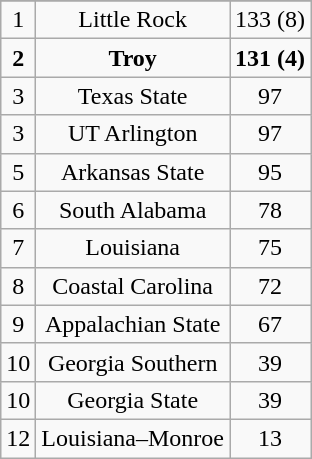<table class="wikitable">
<tr align="center">
</tr>
<tr align="center">
<td>1</td>
<td>Little Rock</td>
<td>133 (8)</td>
</tr>
<tr align="center">
<td><strong>2</strong></td>
<td><strong>Troy</strong></td>
<td><strong>131 (4)</strong></td>
</tr>
<tr align="center">
<td>3</td>
<td>Texas State</td>
<td>97</td>
</tr>
<tr align="center">
<td>3</td>
<td>UT Arlington</td>
<td>97</td>
</tr>
<tr align="center">
<td>5</td>
<td>Arkansas State</td>
<td>95</td>
</tr>
<tr align="center">
<td>6</td>
<td>South Alabama</td>
<td>78</td>
</tr>
<tr align="center">
<td>7</td>
<td>Louisiana</td>
<td>75</td>
</tr>
<tr align="center">
<td>8</td>
<td>Coastal Carolina</td>
<td>72</td>
</tr>
<tr align="center">
<td>9</td>
<td>Appalachian State</td>
<td>67</td>
</tr>
<tr align="center">
<td>10</td>
<td>Georgia Southern</td>
<td>39</td>
</tr>
<tr align="center">
<td>10</td>
<td>Georgia State</td>
<td>39</td>
</tr>
<tr align="center">
<td>12</td>
<td>Louisiana–Monroe</td>
<td>13</td>
</tr>
</table>
